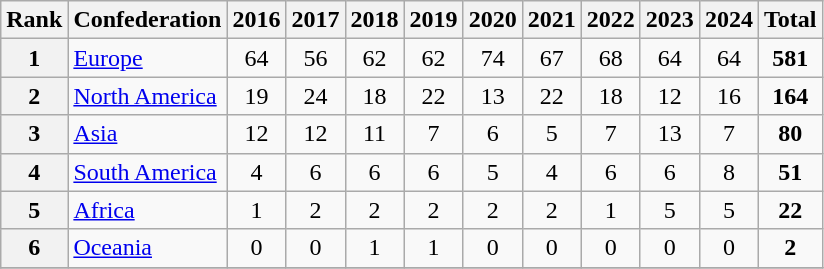<table class="wikitable sortable" style="text-align: center">
<tr>
<th>Rank</th>
<th>Confederation</th>
<th>2016</th>
<th>2017</th>
<th>2018</th>
<th>2019</th>
<th>2020</th>
<th>2021</th>
<th>2022</th>
<th>2023</th>
<th>2024</th>
<th>Total</th>
</tr>
<tr>
<th>1</th>
<td style="text-align:left;"><a href='#'>Europe</a></td>
<td>64</td>
<td>56</td>
<td>62</td>
<td>62</td>
<td>74</td>
<td>67</td>
<td>68</td>
<td>64</td>
<td>64</td>
<td><strong>581</strong></td>
</tr>
<tr>
<th>2</th>
<td style="text-align:left;"><a href='#'>North America</a></td>
<td>19</td>
<td>24</td>
<td>18</td>
<td>22</td>
<td>13</td>
<td>22</td>
<td>18</td>
<td>12</td>
<td>16</td>
<td><strong>164</strong></td>
</tr>
<tr>
<th>3</th>
<td style="text-align:left;"><a href='#'>Asia</a></td>
<td>12</td>
<td>12</td>
<td>11</td>
<td>7</td>
<td>6</td>
<td>5</td>
<td>7</td>
<td>13</td>
<td>7</td>
<td><strong>80</strong></td>
</tr>
<tr>
<th>4</th>
<td style="text-align:left;"><a href='#'>South America</a></td>
<td>4</td>
<td>6</td>
<td>6</td>
<td>6</td>
<td>5</td>
<td>4</td>
<td>6</td>
<td>6</td>
<td>8</td>
<td><strong>51</strong></td>
</tr>
<tr>
<th>5</th>
<td style="text-align:left;"><a href='#'>Africa</a></td>
<td>1</td>
<td>2</td>
<td>2</td>
<td>2</td>
<td>2</td>
<td>2</td>
<td>1</td>
<td>5</td>
<td>5</td>
<td><strong>22</strong></td>
</tr>
<tr>
<th>6</th>
<td style="text-align:left;"><a href='#'>Oceania</a></td>
<td>0</td>
<td>0</td>
<td>1</td>
<td>1</td>
<td>0</td>
<td>0</td>
<td>0</td>
<td>0</td>
<td>0</td>
<td><strong>2</strong></td>
</tr>
<tr>
</tr>
</table>
